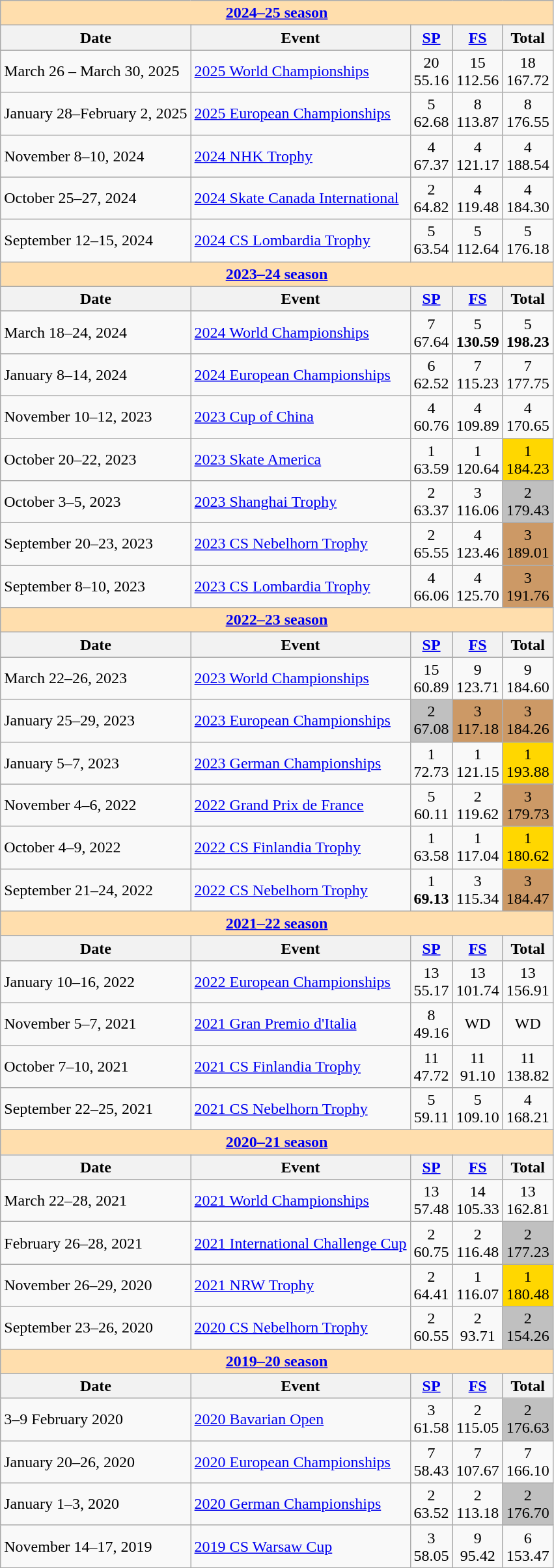<table class="wikitable">
<tr>
<td style="background-color: #ffdead; " colspan=5 align=center><a href='#'><strong>2024–25 season</strong></a></td>
</tr>
<tr>
<th>Date</th>
<th>Event</th>
<th><a href='#'>SP</a></th>
<th><a href='#'>FS</a></th>
<th>Total</th>
</tr>
<tr>
<td>March 26 – March 30, 2025</td>
<td><a href='#'>2025 World Championships</a></td>
<td align=center>20 <br> 55.16</td>
<td align=center>15 <br> 112.56</td>
<td align=center>18 <br> 167.72</td>
</tr>
<tr>
<td>January 28–February 2, 2025</td>
<td><a href='#'>2025 European Championships</a></td>
<td align=center>5 <br> 62.68</td>
<td align=center>8 <br> 113.87</td>
<td align=center>8 <br> 176.55</td>
</tr>
<tr>
<td>November 8–10, 2024</td>
<td><a href='#'>2024 NHK Trophy</a></td>
<td align=center>4 <br> 67.37</td>
<td align=center>4 <br> 121.17</td>
<td align=center>4 <br> 188.54</td>
</tr>
<tr>
<td>October 25–27, 2024</td>
<td><a href='#'>2024 Skate Canada International</a></td>
<td align=center>2 <br> 64.82</td>
<td align=center>4 <br> 119.48</td>
<td align=center>4 <br> 184.30</td>
</tr>
<tr>
<td>September 12–15, 2024</td>
<td><a href='#'>2024 CS Lombardia Trophy</a></td>
<td align=center>5 <br> 63.54</td>
<td align=center>5 <br> 112.64</td>
<td align=center>5 <br> 176.18</td>
</tr>
<tr>
<td style="background-color: #ffdead; " colspan=5 align=center><a href='#'><strong>2023–24 season</strong></a></td>
</tr>
<tr>
<th>Date</th>
<th>Event</th>
<th><a href='#'>SP</a></th>
<th><a href='#'>FS</a></th>
<th>Total</th>
</tr>
<tr>
<td>March 18–24, 2024</td>
<td><a href='#'>2024 World Championships</a></td>
<td align=center>7 <br> 67.64</td>
<td align=center>5 <br> <strong>130.59</strong></td>
<td align=center>5 <br> <strong>198.23</strong></td>
</tr>
<tr>
<td>January 8–14, 2024</td>
<td><a href='#'>2024 European Championships</a></td>
<td align=center>6 <br> 62.52</td>
<td align=center>7 <br> 115.23</td>
<td align=center>7 <br> 177.75</td>
</tr>
<tr>
<td>November 10–12, 2023</td>
<td><a href='#'>2023 Cup of China</a></td>
<td align=center>4 <br> 60.76</td>
<td align=center>4 <br> 109.89</td>
<td align=center>4 <br> 170.65</td>
</tr>
<tr>
<td>October 20–22, 2023</td>
<td><a href='#'>2023 Skate America</a></td>
<td align=center>1 <br> 63.59</td>
<td align=center>1 <br> 120.64</td>
<td align=center bgcolor=gold>1 <br> 184.23</td>
</tr>
<tr>
<td>October 3–5, 2023</td>
<td><a href='#'>2023 Shanghai Trophy</a></td>
<td align=center>2 <br> 63.37</td>
<td align=center>3 <br> 116.06</td>
<td align=center bgcolor=silver>2 <br> 179.43</td>
</tr>
<tr>
<td>September 20–23, 2023</td>
<td><a href='#'>2023 CS Nebelhorn Trophy</a></td>
<td align=center>2 <br> 65.55</td>
<td align=center>4 <br> 123.46</td>
<td align=center bgcolor=cc9966>3 <br> 189.01</td>
</tr>
<tr>
<td>September 8–10, 2023</td>
<td><a href='#'>2023 CS Lombardia Trophy</a></td>
<td align=center>4 <br> 66.06</td>
<td align=center>4 <br> 125.70</td>
<td align=center bgcolor=cc9966>3 <br> 191.76</td>
</tr>
<tr>
<td style="background-color: #ffdead; " colspan=5 align=center><a href='#'><strong>2022–23 season</strong></a></td>
</tr>
<tr>
<th>Date</th>
<th>Event</th>
<th><a href='#'>SP</a></th>
<th><a href='#'>FS</a></th>
<th>Total</th>
</tr>
<tr>
<td>March 22–26, 2023</td>
<td><a href='#'>2023 World Championships</a></td>
<td align=center>15 <br> 60.89</td>
<td align=center>9 <br> 123.71</td>
<td align=center>9 <br> 184.60</td>
</tr>
<tr>
<td>January 25–29, 2023</td>
<td><a href='#'>2023 European Championships</a></td>
<td align=center bgcolor=silver>2 <br> 67.08</td>
<td align=center bgcolor=cc9966>3 <br> 117.18</td>
<td align=center bgcolor=cc9966>3 <br> 184.26</td>
</tr>
<tr>
<td>January 5–7, 2023</td>
<td><a href='#'>2023 German Championships</a></td>
<td align=center>1 <br> 72.73</td>
<td align=center>1 <br> 121.15</td>
<td align=center bgcolor=gold>1 <br> 193.88</td>
</tr>
<tr>
<td>November 4–6, 2022</td>
<td><a href='#'>2022 Grand Prix de France</a></td>
<td align=center>5 <br> 60.11</td>
<td align=center>2 <br> 119.62</td>
<td align=center bgcolor=cc9966>3 <br> 179.73</td>
</tr>
<tr>
<td>October 4–9, 2022</td>
<td><a href='#'>2022 CS Finlandia Trophy</a></td>
<td align=center>1 <br> 63.58</td>
<td align=center>1 <br> 117.04</td>
<td align=center bgcolor=gold>1 <br> 180.62</td>
</tr>
<tr>
<td>September 21–24, 2022</td>
<td><a href='#'>2022 CS Nebelhorn Trophy</a></td>
<td align=center>1 <br> <strong>69.13</strong></td>
<td align=center>3 <br> 115.34</td>
<td align=center bgcolor=cc9966>3 <br> 184.47</td>
</tr>
<tr>
<td style="background-color: #ffdead; " colspan=5 align=center><a href='#'><strong>2021–22 season</strong></a></td>
</tr>
<tr>
<th>Date</th>
<th>Event</th>
<th><a href='#'>SP</a></th>
<th><a href='#'>FS</a></th>
<th>Total</th>
</tr>
<tr>
<td>January 10–16, 2022</td>
<td><a href='#'>2022 European Championships</a></td>
<td align=center>13 <br> 55.17</td>
<td align=center>13 <br> 101.74</td>
<td align=center>13 <br> 156.91</td>
</tr>
<tr>
<td>November 5–7, 2021</td>
<td><a href='#'>2021 Gran Premio d'Italia</a></td>
<td align=center>8 <br> 49.16</td>
<td align=center>WD</td>
<td align=center>WD</td>
</tr>
<tr>
<td>October 7–10, 2021</td>
<td><a href='#'>2021 CS Finlandia Trophy</a></td>
<td align=center>11 <br> 47.72</td>
<td align=center>11 <br> 91.10</td>
<td align=center>11 <br> 138.82</td>
</tr>
<tr>
<td>September 22–25, 2021</td>
<td><a href='#'>2021 CS Nebelhorn Trophy</a></td>
<td align=center>5 <br> 59.11</td>
<td align=center>5 <br> 109.10</td>
<td align=center>4 <br> 168.21</td>
</tr>
<tr>
<td style="background-color: #ffdead; " colspan=5 align=center><a href='#'><strong>2020–21 season</strong></a></td>
</tr>
<tr>
<th>Date</th>
<th>Event</th>
<th><a href='#'>SP</a></th>
<th><a href='#'>FS</a></th>
<th>Total</th>
</tr>
<tr>
<td>March 22–28, 2021</td>
<td><a href='#'>2021 World Championships</a></td>
<td align=center>13 <br> 57.48</td>
<td align=center>14 <br> 105.33</td>
<td align=center>13 <br> 162.81</td>
</tr>
<tr>
<td>February 26–28, 2021</td>
<td><a href='#'>2021 International Challenge Cup</a></td>
<td align=center>2 <br> 60.75</td>
<td align=center>2 <br> 116.48</td>
<td align=center bgcolor=silver>2 <br> 177.23</td>
</tr>
<tr>
<td>November 26–29, 2020</td>
<td><a href='#'>2021 NRW Trophy</a></td>
<td align=center>2 <br> 64.41</td>
<td align=center>1 <br> 116.07</td>
<td align=center bgcolor=gold>1 <br> 180.48</td>
</tr>
<tr>
<td>September 23–26, 2020</td>
<td><a href='#'>2020 CS Nebelhorn Trophy</a></td>
<td align=center>2 <br> 60.55</td>
<td align=center>2 <br> 93.71</td>
<td align=center bgcolor=silver>2 <br> 154.26</td>
</tr>
<tr>
<td style="background-color: #ffdead; " colspan=5 align=center><a href='#'><strong>2019–20 season</strong></a></td>
</tr>
<tr>
<th>Date</th>
<th>Event</th>
<th><a href='#'>SP</a></th>
<th><a href='#'>FS</a></th>
<th>Total</th>
</tr>
<tr>
<td>3–9 February 2020</td>
<td><a href='#'>2020 Bavarian Open</a></td>
<td align=center>3 <br> 61.58</td>
<td align=center>2 <br> 115.05</td>
<td align=center bgcolor=silver>2 <br> 176.63</td>
</tr>
<tr>
<td>January 20–26, 2020</td>
<td><a href='#'>2020 European Championships</a></td>
<td align=center>7 <br> 58.43</td>
<td align=center>7 <br> 107.67</td>
<td align=center>7 <br> 166.10</td>
</tr>
<tr>
<td>January 1–3, 2020</td>
<td><a href='#'>2020 German Championships</a></td>
<td align=center>2 <br> 63.52</td>
<td align=center>2 <br> 113.18</td>
<td align=center bgcolor=silver>2 <br> 176.70</td>
</tr>
<tr>
<td>November 14–17, 2019</td>
<td><a href='#'>2019 CS Warsaw Cup</a></td>
<td align=center>3 <br> 58.05</td>
<td align=center>9 <br> 95.42</td>
<td align=center>6 <br> 153.47</td>
</tr>
</table>
